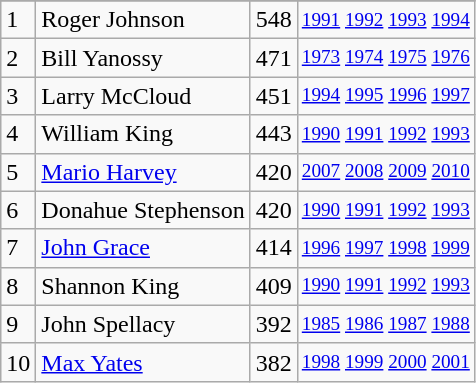<table class="wikitable">
<tr>
</tr>
<tr>
<td>1</td>
<td>Roger Johnson</td>
<td>548</td>
<td style="font-size:80%;"><a href='#'>1991</a> <a href='#'>1992</a> <a href='#'>1993</a> <a href='#'>1994</a></td>
</tr>
<tr>
<td>2</td>
<td>Bill Yanossy</td>
<td>471</td>
<td style="font-size:80%;"><a href='#'>1973</a> <a href='#'>1974</a> <a href='#'>1975</a> <a href='#'>1976</a></td>
</tr>
<tr>
<td>3</td>
<td>Larry McCloud</td>
<td>451</td>
<td style="font-size:80%;"><a href='#'>1994</a> <a href='#'>1995</a> <a href='#'>1996</a> <a href='#'>1997</a></td>
</tr>
<tr>
<td>4</td>
<td>William King</td>
<td>443</td>
<td style="font-size:80%;"><a href='#'>1990</a> <a href='#'>1991</a> <a href='#'>1992</a> <a href='#'>1993</a></td>
</tr>
<tr>
<td>5</td>
<td><a href='#'>Mario Harvey</a></td>
<td>420</td>
<td style="font-size:80%;"><a href='#'>2007</a> <a href='#'>2008</a> <a href='#'>2009</a> <a href='#'>2010</a></td>
</tr>
<tr>
<td>6</td>
<td>Donahue Stephenson</td>
<td>420</td>
<td style="font-size:80%;"><a href='#'>1990</a> <a href='#'>1991</a> <a href='#'>1992</a> <a href='#'>1993</a></td>
</tr>
<tr>
<td>7</td>
<td><a href='#'>John Grace</a></td>
<td>414</td>
<td style="font-size:80%;"><a href='#'>1996</a> <a href='#'>1997</a> <a href='#'>1998</a> <a href='#'>1999</a></td>
</tr>
<tr>
<td>8</td>
<td>Shannon King</td>
<td>409</td>
<td style="font-size:80%;"><a href='#'>1990</a> <a href='#'>1991</a> <a href='#'>1992</a> <a href='#'>1993</a></td>
</tr>
<tr>
<td>9</td>
<td>John Spellacy</td>
<td>392</td>
<td style="font-size:80%;"><a href='#'>1985</a> <a href='#'>1986</a> <a href='#'>1987</a> <a href='#'>1988</a></td>
</tr>
<tr>
<td>10</td>
<td><a href='#'>Max Yates</a></td>
<td>382</td>
<td style="font-size:80%;"><a href='#'>1998</a> <a href='#'>1999</a> <a href='#'>2000</a> <a href='#'>2001</a></td>
</tr>
</table>
